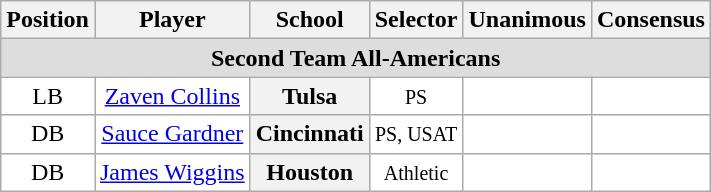<table class="wikitable">
<tr>
<th>Position</th>
<th>Player</th>
<th>School</th>
<th>Selector</th>
<th>Unanimous</th>
<th>Consensus</th>
</tr>
<tr>
<td colspan="6" style="text-align:center; background:#ddd;"><strong>Second Team All-Americans</strong></td>
</tr>
<tr style="text-align:center;">
<td style="background:white">LB</td>
<td style="background:white"><a href='#'>Zaven Collins</a></td>
<th style=>Tulsa</th>
<td style="background:white"><small>PS</small></td>
<td style="background:white"></td>
<td style="background:white"></td>
</tr>
<tr style="text-align:center;">
<td style="background:white">DB</td>
<td style="background:white"><a href='#'>Sauce Gardner</a></td>
<th style=>Cincinnati</th>
<td style="background:white"><small>PS, USAT</small></td>
<td style="background:white"></td>
<td style="background:white"></td>
</tr>
<tr style="text-align:center;">
<td style="background:white">DB</td>
<td style="background:white"><a href='#'>James Wiggins</a></td>
<th style=>Houston</th>
<td style="background:white"><small>Athletic</small></td>
<td style="background:white"></td>
<td style="background:white"></td>
</tr>
</table>
